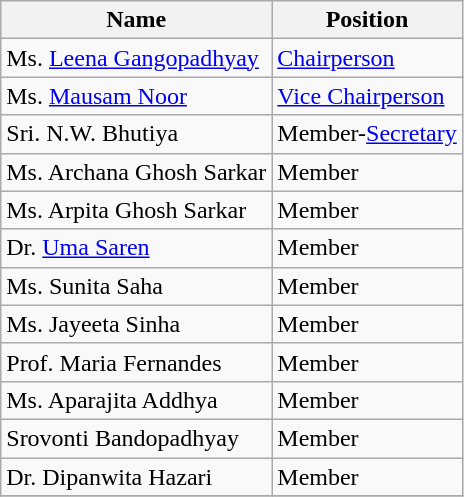<table class="wikitable">
<tr>
<th>Name</th>
<th>Position</th>
</tr>
<tr>
<td>Ms. <a href='#'>Leena Gangopadhyay</a></td>
<td><a href='#'>Chairperson</a></td>
</tr>
<tr>
<td>Ms. <a href='#'>Mausam Noor</a></td>
<td><a href='#'>Vice Chairperson</a></td>
</tr>
<tr>
<td>Sri. N.W. Bhutiya</td>
<td>Member-<a href='#'>Secretary</a></td>
</tr>
<tr>
<td>Ms. Archana Ghosh Sarkar</td>
<td>Member</td>
</tr>
<tr>
<td>Ms. Arpita Ghosh Sarkar</td>
<td>Member</td>
</tr>
<tr>
<td>Dr. <a href='#'>Uma Saren</a></td>
<td>Member</td>
</tr>
<tr>
<td>Ms. Sunita Saha</td>
<td>Member</td>
</tr>
<tr>
<td>Ms. Jayeeta Sinha</td>
<td>Member</td>
</tr>
<tr>
<td>Prof. Maria Fernandes</td>
<td>Member</td>
</tr>
<tr>
<td>Ms. Aparajita Addhya</td>
<td>Member</td>
</tr>
<tr>
<td>Srovonti Bandopadhyay</td>
<td>Member</td>
</tr>
<tr>
<td>Dr. Dipanwita Hazari</td>
<td>Member</td>
</tr>
<tr>
</tr>
</table>
